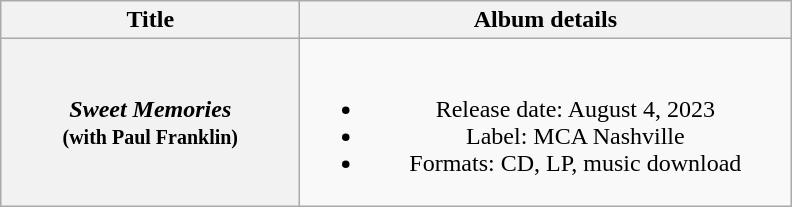<table class="wikitable plainrowheaders" style="text-align:center;">
<tr>
<th style="width:12em;">Title</th>
<th style="width:20em;">Album details</th>
</tr>
<tr>
<th scope="row"><em>Sweet Memories</em><br><small>(with Paul Franklin)</small></th>
<td><br><ul><li>Release date: August 4, 2023</li><li>Label: MCA Nashville</li><li>Formats: CD, LP, music download</li></ul></td>
</tr>
</table>
